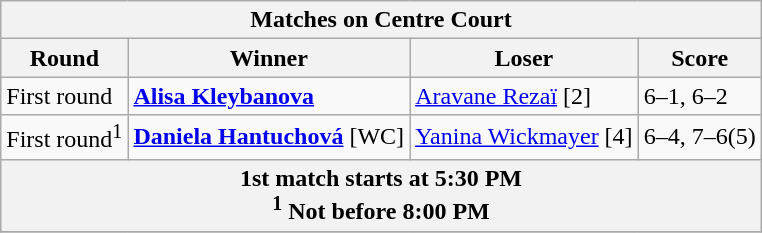<table class="wikitable collapsible uncollapsed" style="margin:0.2em auto;">
<tr>
<th colspan=4>Matches on Centre Court</th>
</tr>
<tr>
<th>Round</th>
<th>Winner</th>
<th>Loser</th>
<th>Score</th>
</tr>
<tr align=left>
<td>First round</td>
<td> <strong><a href='#'>Alisa Kleybanova</a></strong></td>
<td> <a href='#'>Aravane Rezaï</a> [2]</td>
<td>6–1, 6–2</td>
</tr>
<tr align=left>
<td>First round<sup>1</sup></td>
<td> <strong><a href='#'>Daniela Hantuchová</a></strong> [WC]</td>
<td> <a href='#'>Yanina Wickmayer</a> [4]</td>
<td>6–4, 7–6(5)</td>
</tr>
<tr align=center>
<th colspan=4>1st match starts at 5:30 PM <br> <sup>1</sup> Not before 8:00 PM</th>
</tr>
<tr>
</tr>
</table>
